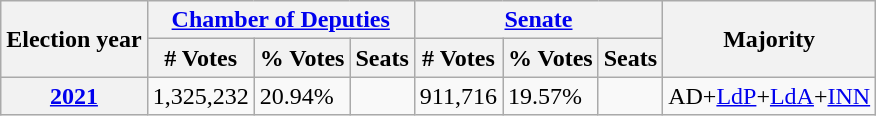<table class="wikitable">
<tr>
<th rowspan=2>Election year</th>
<th colspan=3><a href='#'>Chamber of Deputies</a></th>
<th colspan=3><a href='#'>Senate</a></th>
<th rowspan=2>Majority</th>
</tr>
<tr>
<th># Votes</th>
<th>% Votes</th>
<th>Seats</th>
<th># Votes</th>
<th>% Votes</th>
<th>Seats</th>
</tr>
<tr>
<th><a href='#'>2021</a></th>
<td>1,325,232</td>
<td>20.94%</td>
<td></td>
<td>911,716</td>
<td>19.57%</td>
<td></td>
<td>AD+<a href='#'>LdP</a>+<a href='#'>LdA</a>+<a href='#'>INN</a></td>
</tr>
</table>
